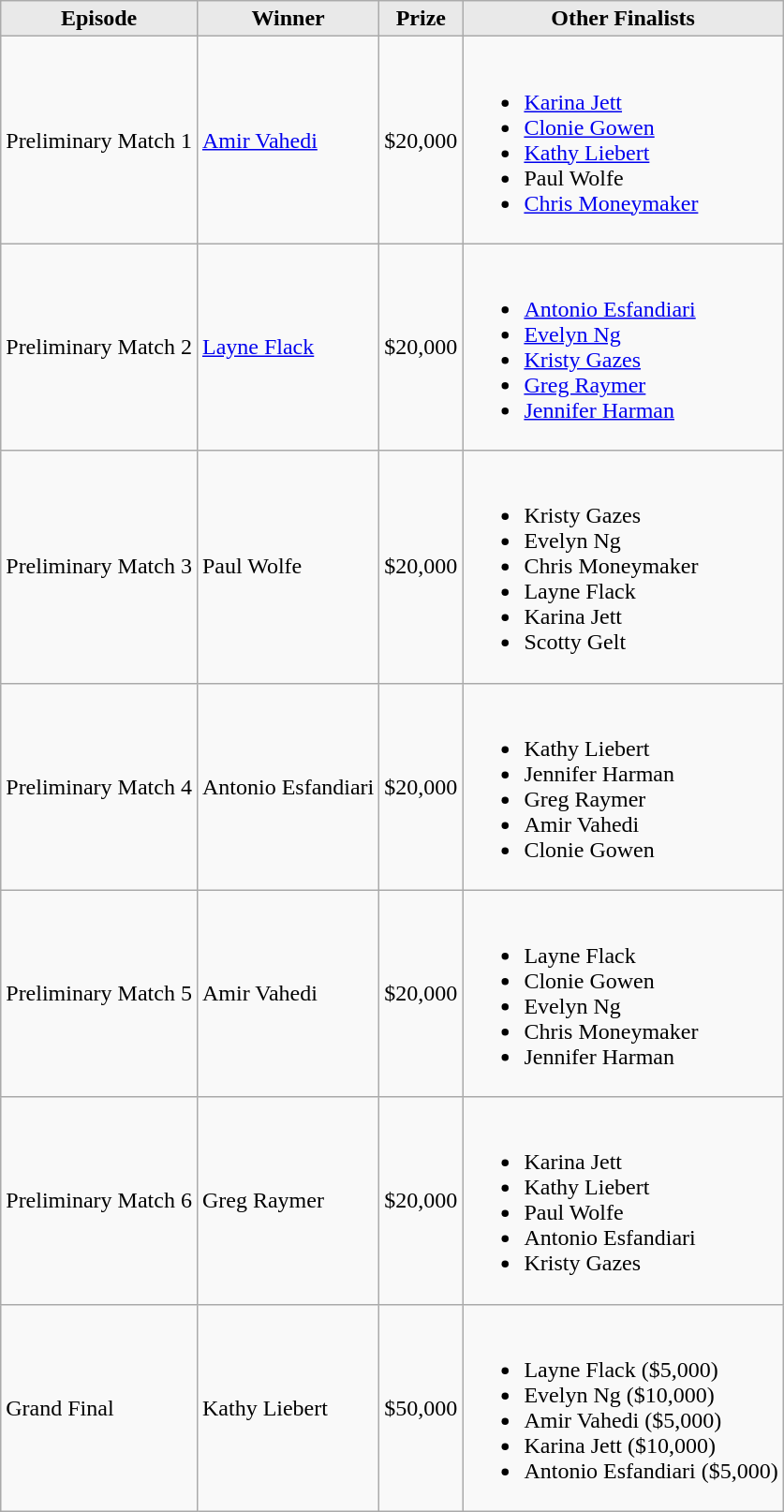<table class="wikitable">
<tr>
<th style="background: #E9E9E9;">Episode</th>
<th style="background: #E9E9E9;">Winner</th>
<th style="background: #E9E9E9;">Prize</th>
<th style="background: #E9E9E9;">Other Finalists</th>
</tr>
<tr>
<td>Preliminary Match 1</td>
<td><a href='#'>Amir Vahedi</a></td>
<td>$20,000</td>
<td><br><ul><li><a href='#'>Karina Jett</a></li><li><a href='#'>Clonie Gowen</a></li><li><a href='#'>Kathy Liebert</a></li><li>Paul Wolfe</li><li><a href='#'>Chris Moneymaker</a></li></ul></td>
</tr>
<tr>
<td>Preliminary Match 2</td>
<td><a href='#'>Layne Flack</a></td>
<td>$20,000</td>
<td><br><ul><li><a href='#'>Antonio Esfandiari</a></li><li><a href='#'>Evelyn Ng</a></li><li><a href='#'>Kristy Gazes</a></li><li><a href='#'>Greg Raymer</a></li><li><a href='#'>Jennifer Harman</a></li></ul></td>
</tr>
<tr>
<td>Preliminary Match 3</td>
<td>Paul Wolfe</td>
<td>$20,000</td>
<td><br><ul><li>Kristy Gazes</li><li>Evelyn Ng</li><li>Chris Moneymaker</li><li>Layne Flack</li><li>Karina Jett</li><li>Scotty Gelt</li></ul></td>
</tr>
<tr>
<td>Preliminary Match 4</td>
<td>Antonio Esfandiari</td>
<td>$20,000</td>
<td><br><ul><li>Kathy Liebert</li><li>Jennifer Harman</li><li>Greg Raymer</li><li>Amir Vahedi</li><li>Clonie Gowen</li></ul></td>
</tr>
<tr>
<td>Preliminary Match 5</td>
<td>Amir Vahedi</td>
<td>$20,000</td>
<td><br><ul><li>Layne Flack</li><li>Clonie Gowen</li><li>Evelyn Ng</li><li>Chris Moneymaker</li><li>Jennifer Harman</li></ul></td>
</tr>
<tr>
<td>Preliminary Match 6</td>
<td>Greg Raymer</td>
<td>$20,000</td>
<td><br><ul><li>Karina Jett</li><li>Kathy Liebert</li><li>Paul Wolfe</li><li>Antonio Esfandiari</li><li>Kristy Gazes</li></ul></td>
</tr>
<tr>
<td>Grand Final</td>
<td>Kathy Liebert</td>
<td>$50,000</td>
<td><br><ul><li>Layne Flack ($5,000)</li><li>Evelyn Ng ($10,000)</li><li>Amir Vahedi ($5,000)</li><li>Karina Jett ($10,000)</li><li>Antonio Esfandiari ($5,000)</li></ul></td>
</tr>
</table>
